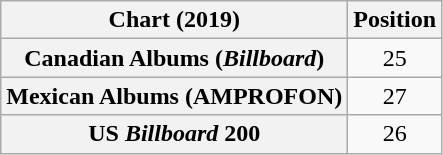<table class="wikitable sortable plainrowheaders" style="text-align:center">
<tr>
<th scope="col">Chart (2019)</th>
<th scope="col">Position</th>
</tr>
<tr>
<th scope="row">Canadian Albums (<em>Billboard</em>)</th>
<td>25</td>
</tr>
<tr>
<th scope="row">Mexican Albums (AMPROFON)</th>
<td>27</td>
</tr>
<tr>
<th scope="row">US <em>Billboard</em> 200</th>
<td>26</td>
</tr>
</table>
